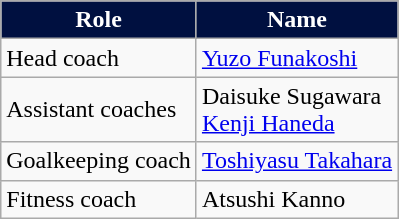<table class="wikitable">
<tr>
<th style="color:#FFFFFF;background:#001040">Role</th>
<th style="color:#FFFFFF;background:#001040">Name</th>
</tr>
<tr>
<td>Head coach</td>
<td> <a href='#'>Yuzo Funakoshi</a></td>
</tr>
<tr>
<td>Assistant coaches</td>
<td> Daisuke Sugawara <br> <a href='#'>Kenji Haneda</a></td>
</tr>
<tr>
<td>Goalkeeping coach</td>
<td> <a href='#'>Toshiyasu Takahara</a></td>
</tr>
<tr>
<td>Fitness coach</td>
<td> Atsushi Kanno</td>
</tr>
</table>
